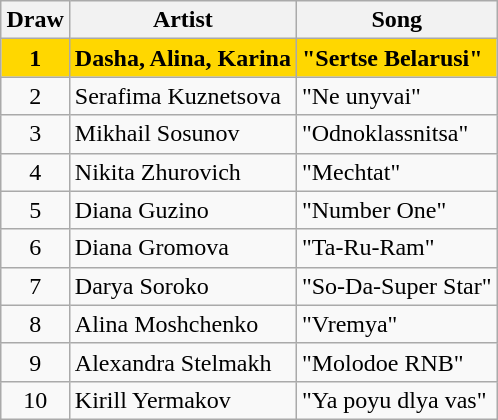<table class="sortable wikitable" style="margin: 1em auto 1em auto">
<tr>
<th>Draw</th>
<th>Artist</th>
<th>Song</th>
</tr>
<tr bgcolor="gold">
<td style="text-align:center;"><strong>1</strong></td>
<td><strong>Dasha, Alina, Karina</strong></td>
<td><strong>"Sertse Belarusi"</strong></td>
</tr>
<tr>
<td style="text-align:center;">2</td>
<td>Serafima Kuznetsova</td>
<td>"Ne unyvai"</td>
</tr>
<tr>
<td style="text-align:center;">3</td>
<td>Mikhail Sosunov</td>
<td>"Odnoklassnitsa"</td>
</tr>
<tr>
<td style="text-align:center;">4</td>
<td>Nikita Zhurovich</td>
<td>"Mechtat"</td>
</tr>
<tr>
<td style="text-align:center;">5</td>
<td>Diana Guzino</td>
<td>"Number One"</td>
</tr>
<tr>
<td style="text-align:center;">6</td>
<td>Diana Gromova</td>
<td>"Ta-Ru-Ram"</td>
</tr>
<tr>
<td style="text-align:center;">7</td>
<td>Darya Soroko</td>
<td>"So-Da-Super Star"</td>
</tr>
<tr>
<td style="text-align:center;">8</td>
<td>Alina Moshchenko</td>
<td>"Vremya"</td>
</tr>
<tr>
<td style="text-align:center;">9</td>
<td>Alexandra Stelmakh</td>
<td>"Molodoe RNB"</td>
</tr>
<tr>
<td style="text-align:center;">10</td>
<td>Kirill Yermakov</td>
<td>"Ya poyu dlya vas"</td>
</tr>
</table>
